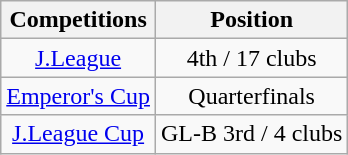<table class="wikitable" style="text-align:center;">
<tr>
<th>Competitions</th>
<th>Position</th>
</tr>
<tr>
<td><a href='#'>J.League</a></td>
<td>4th / 17 clubs</td>
</tr>
<tr>
<td><a href='#'>Emperor's Cup</a></td>
<td>Quarterfinals</td>
</tr>
<tr>
<td><a href='#'>J.League Cup</a></td>
<td>GL-B 3rd / 4 clubs</td>
</tr>
</table>
